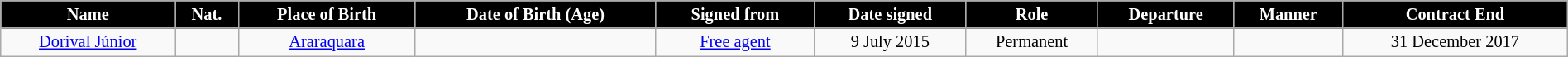<table class="wikitable" style="text-align:center; font-size:85%; width:100%">
<tr>
<th style="background:#000000; color:#FFFFFF; text-align:center;">Name</th>
<th style="background:#000000; color:#FFFFFF; text-align:center;">Nat.</th>
<th style="background:#000000; color:#FFFFFF; text-align:center;">Place of Birth</th>
<th style="background:#000000; color:#FFFFFF; text-align:center;">Date of Birth (Age)</th>
<th style="background:#000000; color:#FFFFFF; text-align:center;">Signed from</th>
<th style="background:#000000; color:#FFFFFF; text-align:center;">Date signed</th>
<th style="background:#000000; color:#FFFFFF; text-align:center;">Role</th>
<th style="background:#000000; color:#FFFFFF; text-align:center;">Departure</th>
<th style="background:#000000; color:#FFFFFF; text-align:center;">Manner</th>
<th style="background:#000000; color:#FFFFFF; text-align:center;">Contract End</th>
</tr>
<tr>
<td><a href='#'>Dorival Júnior</a></td>
<td></td>
<td><a href='#'>Araraquara</a> </td>
<td></td>
<td><a href='#'>Free agent</a></td>
<td>9 July 2015</td>
<td>Permanent</td>
<td></td>
<td></td>
<td>31 December 2017</td>
</tr>
</table>
